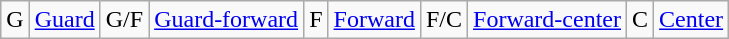<table class="wikitable">
<tr>
<td>G</td>
<td><a href='#'>Guard</a></td>
<td>G/F</td>
<td><a href='#'>Guard-forward</a></td>
<td>F</td>
<td><a href='#'>Forward</a></td>
<td>F/C</td>
<td><a href='#'>Forward-center</a></td>
<td>C</td>
<td><a href='#'>Center</a></td>
</tr>
</table>
